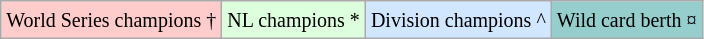<table class="wikitable" border="1">
<tr>
<td bgcolor="#FFCCCC"><small>World Series champions †</small></td>
<td bgcolor="#ddffdd"><small>NL champions *</small></td>
<td bgcolor="#D0E7FF"><small>Division champions ^</small></td>
<td bgcolor="#96CDCD"><small>Wild card berth ¤</small></td>
</tr>
</table>
